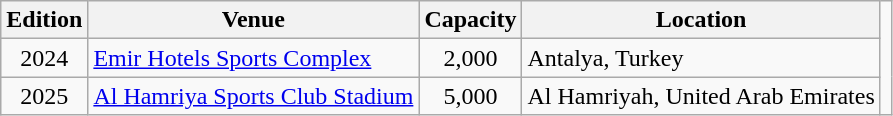<table class="wikitable" style="text-align:center">
<tr>
<th>Edition</th>
<th>Venue</th>
<th>Capacity</th>
<th>Location</th>
<td rowspan=3></td>
</tr>
<tr>
<td>2024</td>
<td align=left><a href='#'>Emir Hotels Sports Complex</a></td>
<td>2,000</td>
<td align=left>Antalya, Turkey</td>
</tr>
<tr>
<td>2025</td>
<td align=left><a href='#'>Al Hamriya Sports Club Stadium</a></td>
<td>5,000</td>
<td align=left>Al Hamriyah, United Arab Emirates</td>
</tr>
</table>
